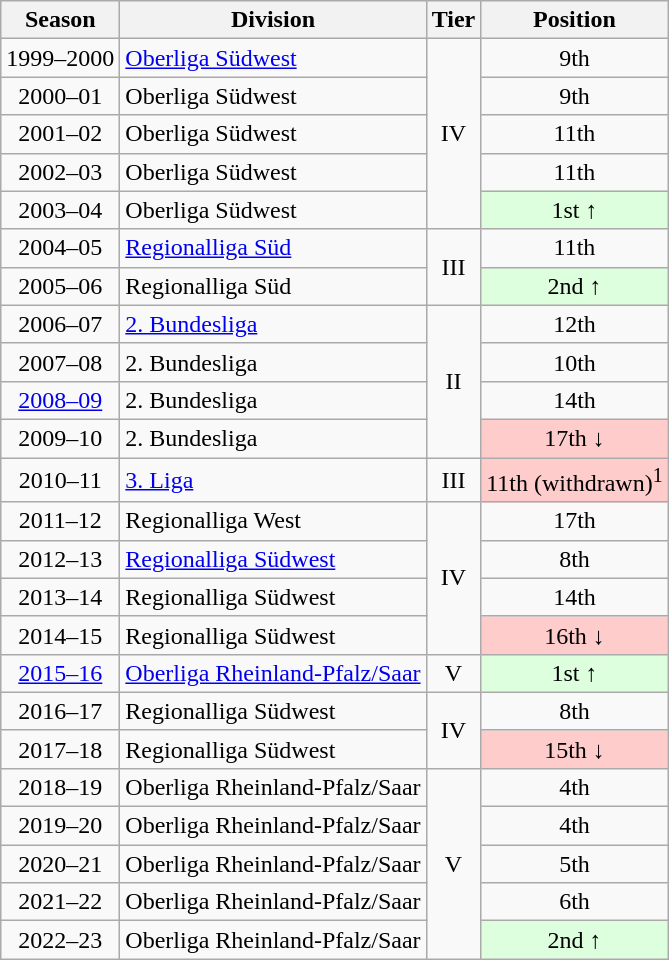<table class="wikitable">
<tr>
<th>Season</th>
<th>Division</th>
<th>Tier</th>
<th>Position</th>
</tr>
<tr align="center">
<td>1999–2000</td>
<td align="left"><a href='#'>Oberliga Südwest</a></td>
<td rowspan=5>IV</td>
<td>9th</td>
</tr>
<tr align="center">
<td>2000–01</td>
<td align="left">Oberliga Südwest</td>
<td>9th</td>
</tr>
<tr align="center">
<td>2001–02</td>
<td align="left">Oberliga Südwest</td>
<td>11th</td>
</tr>
<tr align="center">
<td>2002–03</td>
<td align="left">Oberliga Südwest</td>
<td>11th</td>
</tr>
<tr align="center">
<td>2003–04</td>
<td align="left">Oberliga Südwest</td>
<td style="background:#ddffdd">1st ↑</td>
</tr>
<tr align="center">
<td>2004–05</td>
<td align="left"><a href='#'>Regionalliga Süd</a></td>
<td rowspan=2>III</td>
<td>11th</td>
</tr>
<tr align="center">
<td>2005–06</td>
<td align="left">Regionalliga Süd</td>
<td style="background:#ddffdd">2nd ↑</td>
</tr>
<tr align="center">
<td>2006–07</td>
<td align="left"><a href='#'>2. Bundesliga</a></td>
<td rowspan=4>II</td>
<td>12th</td>
</tr>
<tr align="center">
<td>2007–08</td>
<td align="left">2. Bundesliga</td>
<td>10th</td>
</tr>
<tr align="center">
<td><a href='#'>2008–09</a></td>
<td align="left">2. Bundesliga</td>
<td>14th</td>
</tr>
<tr align="center">
<td>2009–10</td>
<td align="left">2. Bundesliga</td>
<td style="background:#ffcccc">17th ↓</td>
</tr>
<tr align="center">
<td>2010–11</td>
<td align="left"><a href='#'>3. Liga</a></td>
<td>III</td>
<td style="background:#ffcccc">11th (withdrawn)<sup>1</sup></td>
</tr>
<tr align="center">
<td>2011–12</td>
<td align="left">Regionalliga West</td>
<td rowspan=4>IV</td>
<td>17th</td>
</tr>
<tr align="center">
<td>2012–13</td>
<td align="left"><a href='#'>Regionalliga Südwest</a></td>
<td>8th</td>
</tr>
<tr align="center">
<td>2013–14</td>
<td align="left">Regionalliga Südwest</td>
<td>14th</td>
</tr>
<tr align="center">
<td>2014–15</td>
<td align="left">Regionalliga Südwest</td>
<td style="background:#ffcccc">16th ↓</td>
</tr>
<tr align="center">
<td><a href='#'>2015–16</a></td>
<td align="left"><a href='#'>Oberliga Rheinland-Pfalz/Saar</a></td>
<td>V</td>
<td style="background:#ddffdd">1st ↑</td>
</tr>
<tr align="center">
<td>2016–17</td>
<td align="left">Regionalliga Südwest</td>
<td rowspan=2>IV</td>
<td>8th</td>
</tr>
<tr align="center">
<td>2017–18</td>
<td align="left">Regionalliga Südwest</td>
<td style="background:#ffcccc">15th ↓</td>
</tr>
<tr align="center">
<td>2018–19</td>
<td align="left">Oberliga Rheinland-Pfalz/Saar</td>
<td rowspan=5>V</td>
<td>4th</td>
</tr>
<tr align="center">
<td>2019–20</td>
<td align="left">Oberliga Rheinland-Pfalz/Saar</td>
<td>4th</td>
</tr>
<tr align="center">
<td>2020–21</td>
<td align="left">Oberliga Rheinland-Pfalz/Saar</td>
<td>5th</td>
</tr>
<tr align="center">
<td>2021–22</td>
<td align="left">Oberliga Rheinland-Pfalz/Saar</td>
<td>6th</td>
</tr>
<tr align="center">
<td>2022–23</td>
<td align="left">Oberliga Rheinland-Pfalz/Saar</td>
<td style="background:#ddffdd">2nd ↑</td>
</tr>
</table>
